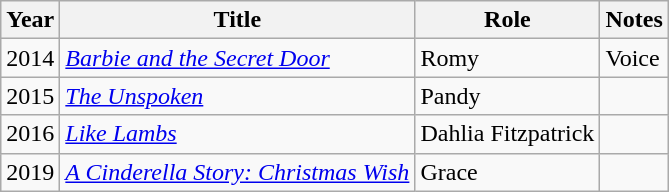<table class="wikitable sortable">
<tr>
<th>Year</th>
<th>Title</th>
<th>Role</th>
<th class="unsortable">Notes</th>
</tr>
<tr>
<td>2014</td>
<td><em><a href='#'>Barbie and the Secret Door</a></em></td>
<td>Romy</td>
<td>Voice</td>
</tr>
<tr>
<td>2015</td>
<td data-sort-value="Unspoken, The"><em><a href='#'>The Unspoken</a></em></td>
<td>Pandy</td>
<td></td>
</tr>
<tr>
<td>2016</td>
<td><em><a href='#'>Like Lambs</a></em></td>
<td>Dahlia Fitzpatrick</td>
<td></td>
</tr>
<tr>
<td>2019</td>
<td data-sort-value="Cinderella Story: Christmas Wish, A"><em><a href='#'>A Cinderella Story: Christmas Wish</a></em></td>
<td>Grace</td>
<td></td>
</tr>
</table>
